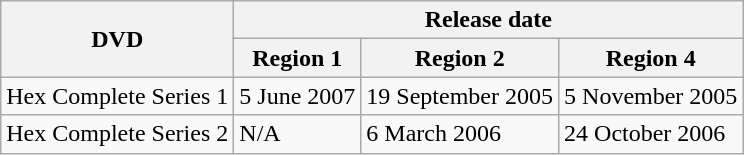<table class="wikitable">
<tr>
<th rowspan="2">DVD</th>
<th colspan="3">Release date</th>
</tr>
<tr>
<th>Region 1</th>
<th>Region 2</th>
<th>Region 4</th>
</tr>
<tr>
<td>Hex Complete Series 1</td>
<td>5 June 2007</td>
<td>19 September 2005</td>
<td>5 November 2005</td>
</tr>
<tr>
<td>Hex Complete Series 2</td>
<td>N/A</td>
<td>6 March 2006</td>
<td>24 October 2006</td>
</tr>
</table>
